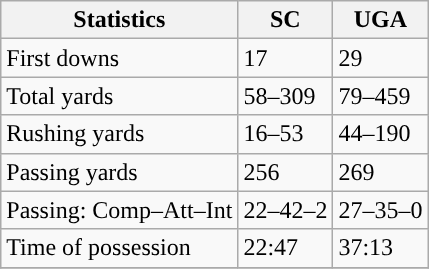<table class="wikitable" style="float: left;">
<tr>
<th>Statistics</th>
<th>SC</th>
<th>UGA</th>
</tr>
<tr>
<td>First downs</td>
<td>17</td>
<td>29</td>
</tr>
<tr>
<td>Total yards</td>
<td>58–309</td>
<td>79–459</td>
</tr>
<tr>
<td>Rushing yards</td>
<td>16–53</td>
<td>44–190</td>
</tr>
<tr>
<td>Passing yards</td>
<td>256</td>
<td>269</td>
</tr>
<tr>
<td>Passing: Comp–Att–Int</td>
<td>22–42–2</td>
<td>27–35–0</td>
</tr>
<tr>
<td>Time of possession</td>
<td>22:47</td>
<td>37:13</td>
</tr>
<tr>
</tr>
</table>
